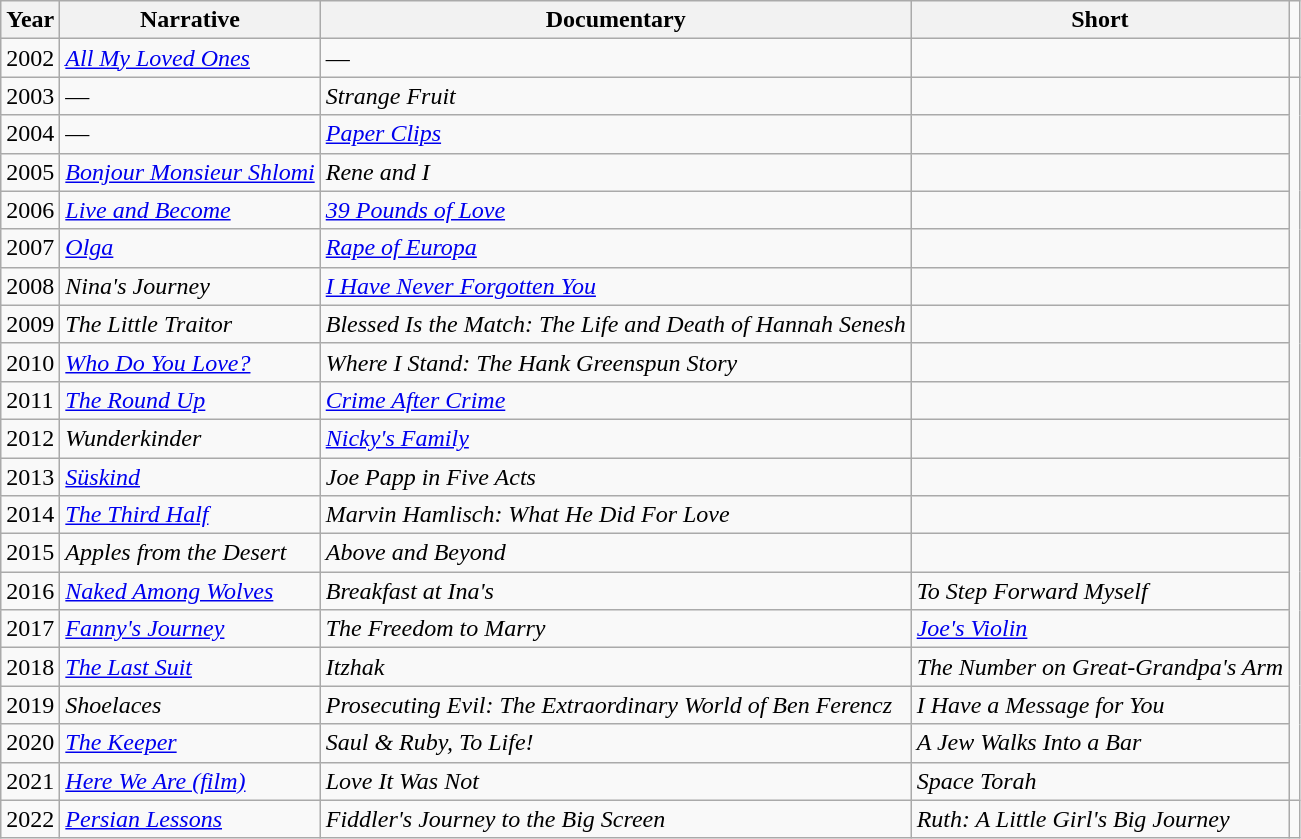<table class="wikitable" border="1">
<tr>
<th>Year</th>
<th>Narrative</th>
<th>Documentary</th>
<th>Short</th>
</tr>
<tr>
<td>2002</td>
<td><em><a href='#'>All My Loved Ones</a></em></td>
<td>—</td>
<td></td>
<td></td>
</tr>
<tr>
<td>2003</td>
<td>—</td>
<td><em>Strange Fruit</em></td>
<td></td>
</tr>
<tr>
<td>2004</td>
<td>—</td>
<td><em><a href='#'>Paper Clips</a></em></td>
<td></td>
</tr>
<tr>
<td>2005</td>
<td><em><a href='#'>Bonjour Monsieur Shlomi</a></em></td>
<td><em>Rene and I</em></td>
<td></td>
</tr>
<tr>
<td>2006</td>
<td><em><a href='#'>Live and Become</a></em></td>
<td><em><a href='#'>39 Pounds of Love</a></em></td>
<td></td>
</tr>
<tr>
<td>2007</td>
<td><em><a href='#'>Olga</a></em></td>
<td><em><a href='#'>Rape of Europa</a></em></td>
<td></td>
</tr>
<tr>
<td>2008</td>
<td><em>Nina's Journey</em></td>
<td><em><a href='#'>I Have Never Forgotten You</a></em></td>
<td></td>
</tr>
<tr>
<td>2009</td>
<td><em>The Little Traitor</em></td>
<td><em>Blessed Is the Match: The Life and Death of Hannah Senesh</em></td>
<td></td>
</tr>
<tr>
<td>2010</td>
<td><em><a href='#'>Who Do You Love?</a></em></td>
<td><em>Where I Stand: The Hank Greenspun Story</em></td>
<td></td>
</tr>
<tr>
<td>2011</td>
<td><em><a href='#'>The Round Up</a></em></td>
<td><em><a href='#'>Crime After Crime</a></em></td>
<td></td>
</tr>
<tr>
<td>2012</td>
<td><em>Wunderkinder</em></td>
<td><em><a href='#'>Nicky's Family</a></em></td>
<td></td>
</tr>
<tr>
<td>2013</td>
<td><em><a href='#'>Süskind</a></em></td>
<td><em>Joe Papp in Five Acts</em></td>
<td></td>
</tr>
<tr>
<td>2014</td>
<td><em><a href='#'>The Third Half</a></em></td>
<td><em>Marvin Hamlisch: What He Did For Love</em></td>
<td></td>
</tr>
<tr>
<td>2015</td>
<td><em>Apples from the Desert</em></td>
<td><em>Above and Beyond</em></td>
<td></td>
</tr>
<tr>
<td>2016</td>
<td><em><a href='#'>Naked Among Wolves</a></em></td>
<td><em>Breakfast at Ina's</em></td>
<td><em>To Step Forward Myself</em></td>
</tr>
<tr>
<td>2017</td>
<td><em><a href='#'>Fanny's Journey</a></em></td>
<td><em>The Freedom to Marry</em></td>
<td><em><a href='#'>Joe's Violin</a></em></td>
</tr>
<tr>
<td>2018</td>
<td><em><a href='#'>The Last Suit</a></em></td>
<td><em>Itzhak</em></td>
<td><em>The Number on Great-Grandpa's Arm</em></td>
</tr>
<tr>
<td>2019</td>
<td><em>Shoelaces</em></td>
<td><em>Prosecuting Evil: The Extraordinary World of Ben Ferencz</em></td>
<td><em>I Have a Message for You</em></td>
</tr>
<tr>
<td>2020</td>
<td><em><a href='#'>The Keeper</a></em></td>
<td><em>Saul & Ruby, To Life!</em></td>
<td><em>A Jew Walks Into a Bar</em></td>
</tr>
<tr>
<td>2021</td>
<td><em><a href='#'>Here We Are (film)</a></em></td>
<td><em>Love It Was Not</em></td>
<td><em>Space Torah</em></td>
</tr>
<tr>
<td>2022</td>
<td><em><a href='#'>Persian Lessons</a></em></td>
<td><em>Fiddler's Journey to the Big Screen</em></td>
<td><em>Ruth: A Little Girl's Big Journey</em></td>
<td></td>
</tr>
</table>
